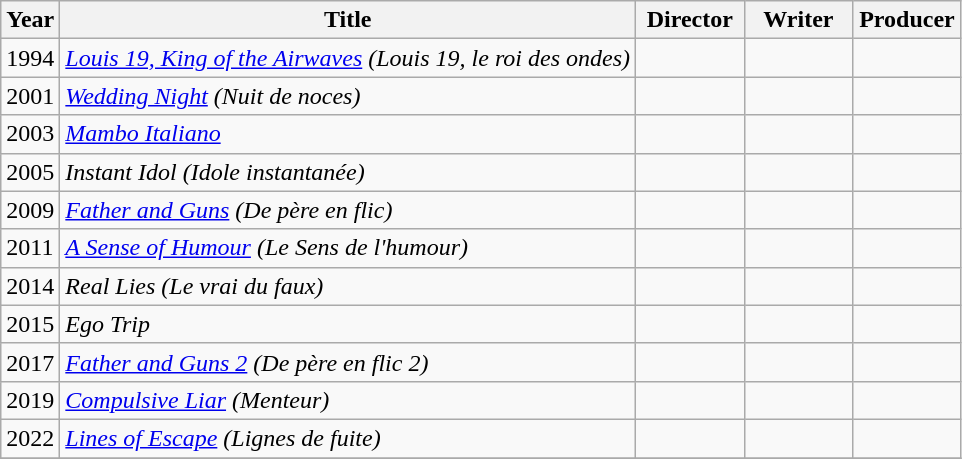<table class="wikitable">
<tr>
<th>Year</th>
<th>Title</th>
<th width=65>Director</th>
<th width=65>Writer</th>
<th width=65>Producer</th>
</tr>
<tr>
<td>1994</td>
<td><em><a href='#'>Louis 19, King of the Airwaves</a> (Louis 19, le roi des ondes)</em></td>
<td></td>
<td></td>
<td></td>
</tr>
<tr>
<td>2001</td>
<td><em><a href='#'>Wedding Night</a> (Nuit de noces)</em></td>
<td></td>
<td></td>
<td></td>
</tr>
<tr>
<td>2003</td>
<td><em><a href='#'>Mambo Italiano</a></em></td>
<td></td>
<td></td>
<td></td>
</tr>
<tr>
<td>2005</td>
<td><em>Instant Idol (Idole instantanée)</em></td>
<td></td>
<td></td>
<td></td>
</tr>
<tr>
<td>2009</td>
<td><em><a href='#'>Father and Guns</a> (De père en flic)</em></td>
<td></td>
<td></td>
<td></td>
</tr>
<tr>
<td>2011</td>
<td><em><a href='#'>A Sense of Humour</a> (Le Sens de l'humour)</em></td>
<td></td>
<td></td>
<td></td>
</tr>
<tr>
<td>2014</td>
<td><em>Real Lies (Le vrai du faux)</em></td>
<td></td>
<td></td>
<td></td>
</tr>
<tr>
<td>2015</td>
<td><em>Ego Trip</em></td>
<td></td>
<td></td>
<td></td>
</tr>
<tr>
<td>2017</td>
<td><em><a href='#'>Father and Guns 2</a> (De père en flic 2)</em></td>
<td></td>
<td></td>
<td></td>
</tr>
<tr>
<td>2019</td>
<td><em><a href='#'>Compulsive Liar</a> (Menteur)</em></td>
<td></td>
<td></td>
<td></td>
</tr>
<tr>
<td>2022</td>
<td><em><a href='#'>Lines of Escape</a> (Lignes de fuite)</em></td>
<td></td>
<td></td>
<td></td>
</tr>
<tr>
</tr>
</table>
